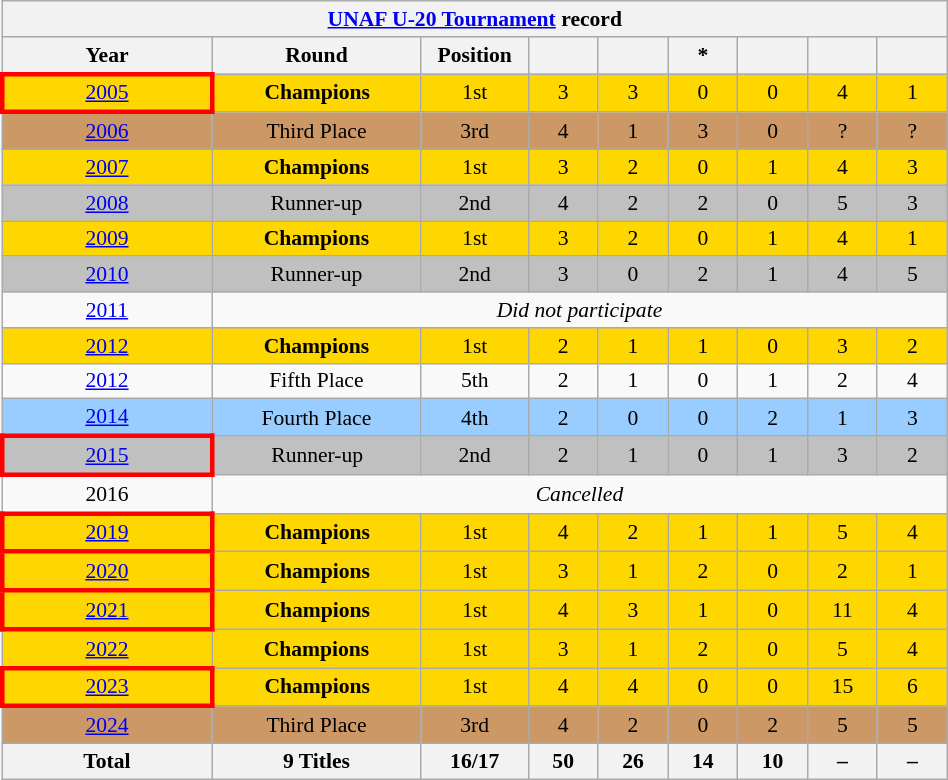<table class="wikitable" style="font-size:90%; text-align:center;" width="50%">
<tr>
<th colspan=9><a href='#'>UNAF U-20 Tournament</a> record</th>
</tr>
<tr>
<th width="15%">Year</th>
<th width="15%">Round</th>
<th width="5%">Position</th>
<th width="5%"></th>
<th width="5%"></th>
<th width="5%">*</th>
<th width="5%"></th>
<th width="5%"></th>
<th width="5%"></th>
</tr>
<tr bgcolor=gold>
<td style="border: 3px solid red"> <a href='#'>2005</a></td>
<td><strong>Champions</strong></td>
<td>1st</td>
<td>3</td>
<td>3</td>
<td>0</td>
<td>0</td>
<td>4</td>
<td>1</td>
</tr>
<tr style="background:#c96;">
<td> <a href='#'>2006</a></td>
<td>Third Place</td>
<td>3rd</td>
<td>4</td>
<td>1</td>
<td>3</td>
<td>0</td>
<td>?</td>
<td>?</td>
</tr>
<tr bgcolor=gold>
<td> <a href='#'>2007</a></td>
<td><strong>Champions</strong></td>
<td>1st</td>
<td>3</td>
<td>2</td>
<td>0</td>
<td>1</td>
<td>4</td>
<td>3</td>
</tr>
<tr bgcolor=silver>
<td> <a href='#'>2008</a></td>
<td>Runner-up</td>
<td>2nd</td>
<td>4</td>
<td>2</td>
<td>2</td>
<td>0</td>
<td>5</td>
<td>3</td>
</tr>
<tr bgcolor=gold>
<td> <a href='#'>2009</a></td>
<td><strong>Champions</strong></td>
<td>1st</td>
<td>3</td>
<td>2</td>
<td>0</td>
<td>1</td>
<td>4</td>
<td>1</td>
</tr>
<tr bgcolor=silver>
<td> <a href='#'>2010</a></td>
<td>Runner-up</td>
<td>2nd</td>
<td>3</td>
<td>0</td>
<td>2</td>
<td>1</td>
<td>4</td>
<td>5</td>
</tr>
<tr>
<td> <a href='#'>2011</a></td>
<td rowspan=1 colspan=8><em>Did not participate</em></td>
</tr>
<tr bgcolor=gold>
<td> <a href='#'>2012</a></td>
<td><strong>Champions</strong></td>
<td>1st</td>
<td>2</td>
<td>1</td>
<td>1</td>
<td>0</td>
<td>3</td>
<td>2</td>
</tr>
<tr>
<td> <a href='#'>2012</a></td>
<td>Fifth Place</td>
<td>5th</td>
<td>2</td>
<td>1</td>
<td>0</td>
<td>1</td>
<td>2</td>
<td>4</td>
</tr>
<tr style="background:#9acdff;">
<td> <a href='#'>2014</a></td>
<td>Fourth Place</td>
<td>4th</td>
<td>2</td>
<td>0</td>
<td>0</td>
<td>2</td>
<td>1</td>
<td>3</td>
</tr>
<tr bgcolor=silver>
<td style="border: 3px solid red"> <a href='#'>2015</a></td>
<td>Runner-up</td>
<td>2nd</td>
<td>2</td>
<td>1</td>
<td>0</td>
<td>1</td>
<td>3</td>
<td>2</td>
</tr>
<tr>
<td> 2016</td>
<td colspan="8"><em>Cancelled</em></td>
</tr>
<tr bgcolor=gold>
<td style="border: 3px solid red"> <a href='#'>2019</a></td>
<td><strong>Champions</strong></td>
<td>1st</td>
<td>4</td>
<td>2</td>
<td>1</td>
<td>1</td>
<td>5</td>
<td>4</td>
</tr>
<tr bgcolor=gold>
<td style="border: 3px solid red"> <a href='#'>2020</a></td>
<td><strong>Champions</strong></td>
<td>1st</td>
<td>3</td>
<td>1</td>
<td>2</td>
<td>0</td>
<td>2</td>
<td>1</td>
</tr>
<tr bgcolor=gold>
<td style="border: 3px solid red"> <a href='#'>2021</a></td>
<td><strong>Champions</strong></td>
<td>1st</td>
<td>4</td>
<td>3</td>
<td>1</td>
<td>0</td>
<td>11</td>
<td>4</td>
</tr>
<tr bgcolor=gold>
<td> <a href='#'>2022</a></td>
<td><strong>Champions</strong></td>
<td>1st</td>
<td>3</td>
<td>1</td>
<td>2</td>
<td>0</td>
<td>5</td>
<td>4</td>
</tr>
<tr bgcolor=gold>
<td style="border: 3px solid red"> <a href='#'>2023</a></td>
<td><strong>Champions</strong></td>
<td>1st</td>
<td>4</td>
<td>4</td>
<td>0</td>
<td>0</td>
<td>15</td>
<td>6</td>
</tr>
<tr style="background:#c96;">
<td> <a href='#'>2024</a></td>
<td>Third Place</td>
<td>3rd</td>
<td>4</td>
<td>2</td>
<td>0</td>
<td>2</td>
<td>5</td>
<td>5</td>
</tr>
<tr>
<th>Total</th>
<th>9 Titles</th>
<th>16/17</th>
<th>50</th>
<th>26</th>
<th>14</th>
<th>10</th>
<th>–</th>
<th>–</th>
</tr>
</table>
